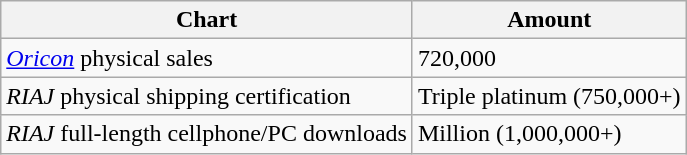<table class="wikitable">
<tr>
<th>Chart</th>
<th>Amount</th>
</tr>
<tr>
<td><em><a href='#'>Oricon</a></em> physical sales</td>
<td>720,000</td>
</tr>
<tr>
<td><em>RIAJ</em> physical shipping certification</td>
<td>Triple platinum (750,000+)</td>
</tr>
<tr>
<td><em>RIAJ</em> full-length cellphone/PC downloads</td>
<td>Million (1,000,000+)</td>
</tr>
</table>
